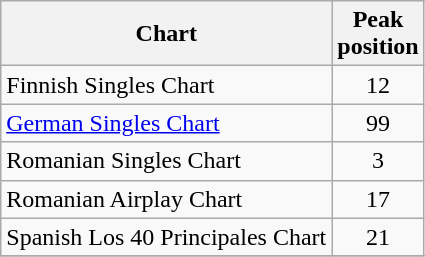<table class="wikitable sortable">
<tr>
<th align="left">Chart</th>
<th align="center">Peak<br>position</th>
</tr>
<tr>
<td align="left">Finnish Singles Chart</td>
<td align="center">12</td>
</tr>
<tr>
<td align="left"><a href='#'>German Singles Chart</a></td>
<td align="center">99</td>
</tr>
<tr>
<td align="left">Romanian Singles Chart</td>
<td align="center">3</td>
</tr>
<tr>
<td align="left">Romanian Airplay Chart</td>
<td align="center">17</td>
</tr>
<tr>
<td align="left">Spanish Los 40 Principales Chart</td>
<td align="center">21</td>
</tr>
<tr>
</tr>
</table>
